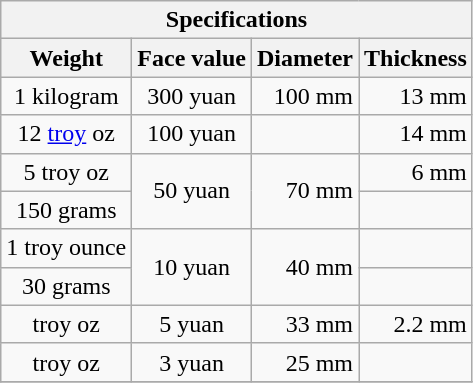<table wikitable class="wikitable" style="text-align:center;">
<tr>
<th colspan="4">Specifications</th>
</tr>
<tr>
<th>Weight</th>
<th>Face value</th>
<th>Diameter</th>
<th>Thickness</th>
</tr>
<tr>
<td>1 kilogram</td>
<td>300 yuan</td>
<td style="text-align:right;">100 mm</td>
<td style="text-align:right;">13 mm</td>
</tr>
<tr>
<td>12 <a href='#'>troy</a> oz</td>
<td>100 yuan</td>
<td style="text-align:right;"></td>
<td style="text-align:right;">14 mm</td>
</tr>
<tr>
<td>5 troy oz</td>
<td rowspan="2">50 yuan</td>
<td rowspan="2" style="text-align:right;">70 mm</td>
<td style="text-align:right;">6 mm</td>
</tr>
<tr>
<td>150 grams</td>
<td style="text-align:right;"></td>
</tr>
<tr>
<td>1 troy ounce</td>
<td rowspan="2">10 yuan</td>
<td rowspan="2" style="text-align:right;">40 mm</td>
<td style="text-align:right;"></td>
</tr>
<tr>
<td>30 grams</td>
<td style="text-align:right;"></td>
</tr>
<tr>
<td> troy oz</td>
<td>5 yuan</td>
<td style="text-align:right;">33 mm</td>
<td style="text-align:right;">2.2 mm</td>
</tr>
<tr>
<td> troy oz</td>
<td>3 yuan</td>
<td style="text-align:right;">25 mm</td>
<td style="text-align:right;"></td>
</tr>
<tr>
</tr>
</table>
